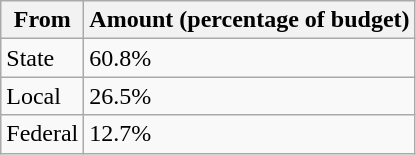<table class="wikitable sortable">
<tr>
<th>From</th>
<th>Amount (percentage of budget)</th>
</tr>
<tr>
<td>State</td>
<td>60.8%</td>
</tr>
<tr>
<td>Local</td>
<td>26.5%</td>
</tr>
<tr>
<td>Federal</td>
<td>12.7%</td>
</tr>
</table>
